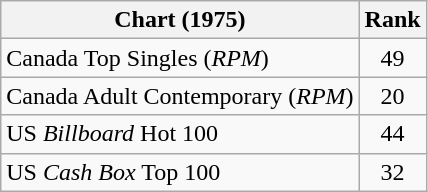<table class="wikitable sortable">
<tr>
<th>Chart (1975)</th>
<th>Rank</th>
</tr>
<tr>
<td>Canada Top Singles (<em>RPM</em>)</td>
<td style="text-align:center;">49</td>
</tr>
<tr>
<td>Canada Adult Contemporary (<em>RPM</em>)</td>
<td style="text-align:center;">20</td>
</tr>
<tr>
<td>US <em>Billboard</em> Hot 100</td>
<td style="text-align:center;">44</td>
</tr>
<tr>
<td>US <em>Cash Box</em> Top 100</td>
<td style="text-align:center;">32</td>
</tr>
</table>
